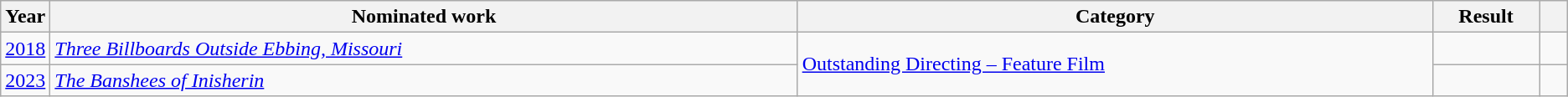<table class="wikitable">
<tr>
<th scope="col" style="width:1em;">Year</th>
<th scope="col" style="width:39em;">Nominated work</th>
<th scope="col" style="width:33em;">Category</th>
<th scope="col" style="width:5em;">Result</th>
<th scope="col" style="width:1em;"></th>
</tr>
<tr>
<td><a href='#'>2018</a></td>
<td><em><a href='#'>Three Billboards Outside Ebbing, Missouri</a></em></td>
<td rowspan=2><a href='#'>Outstanding Directing – Feature Film</a></td>
<td></td>
<td style="text-align:center;"></td>
</tr>
<tr>
<td><a href='#'>2023</a></td>
<td><em><a href='#'>The Banshees of Inisherin</a></em></td>
<td></td>
<td style="text-align:center;"></td>
</tr>
</table>
